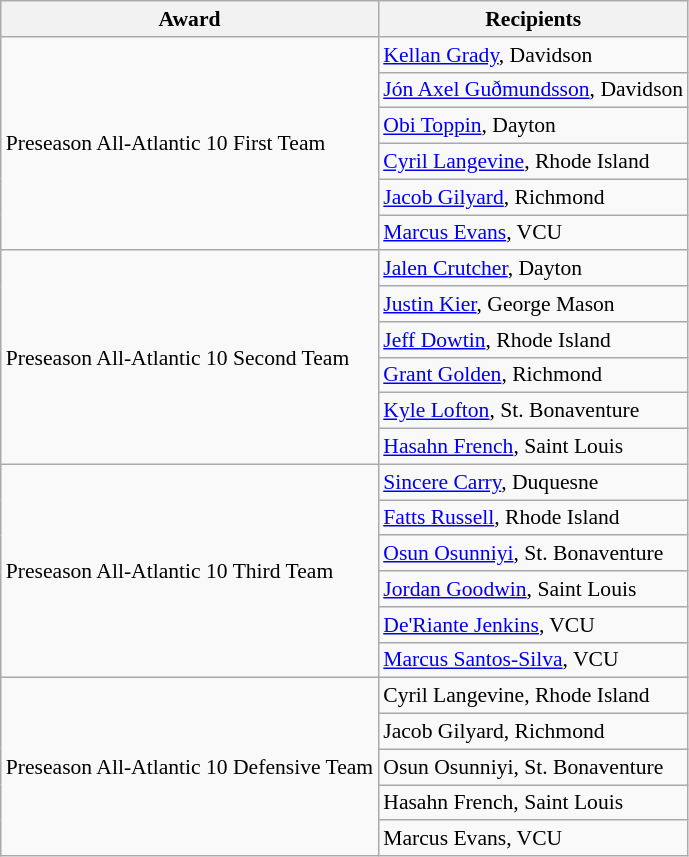<table class="wikitable" style="white-space:nowrap; font-size:90%;">
<tr>
<th>Award</th>
<th>Recipients</th>
</tr>
<tr>
<td rowspan=6 valign=middle>Preseason All-Atlantic 10 First Team</td>
<td><a href='#'>Kellan Grady</a>, Davidson</td>
</tr>
<tr>
<td><a href='#'>Jón Axel Guðmundsson</a>, Davidson</td>
</tr>
<tr>
<td><a href='#'>Obi Toppin</a>, Dayton</td>
</tr>
<tr>
<td><a href='#'>Cyril Langevine</a>, Rhode Island</td>
</tr>
<tr>
<td><a href='#'>Jacob Gilyard</a>, Richmond</td>
</tr>
<tr>
<td><a href='#'>Marcus Evans</a>, VCU</td>
</tr>
<tr>
<td rowspan=6 valign=middle>Preseason All-Atlantic 10 Second Team</td>
<td><a href='#'>Jalen Crutcher</a>, Dayton</td>
</tr>
<tr>
<td><a href='#'>Justin Kier</a>, George Mason</td>
</tr>
<tr>
<td><a href='#'>Jeff Dowtin</a>, Rhode Island</td>
</tr>
<tr>
<td><a href='#'>Grant Golden</a>, Richmond</td>
</tr>
<tr>
<td><a href='#'>Kyle Lofton</a>, St. Bonaventure</td>
</tr>
<tr>
<td><a href='#'>Hasahn French</a>, Saint Louis</td>
</tr>
<tr>
<td rowspan=6 valign=middle>Preseason All-Atlantic 10 Third Team</td>
<td><a href='#'>Sincere Carry</a>, Duquesne</td>
</tr>
<tr>
<td><a href='#'>Fatts Russell</a>, Rhode Island</td>
</tr>
<tr>
<td><a href='#'>Osun Osunniyi</a>, St. Bonaventure</td>
</tr>
<tr>
<td><a href='#'>Jordan Goodwin</a>, Saint Louis</td>
</tr>
<tr>
<td><a href='#'>De'Riante Jenkins</a>, VCU</td>
</tr>
<tr>
<td><a href='#'>Marcus Santos-Silva</a>, VCU</td>
</tr>
<tr>
<td rowspan=5 valign=middle>Preseason All-Atlantic 10 Defensive Team</td>
<td>Cyril Langevine, Rhode Island</td>
</tr>
<tr>
<td>Jacob Gilyard, Richmond</td>
</tr>
<tr>
<td>Osun Osunniyi, St. Bonaventure</td>
</tr>
<tr>
<td>Hasahn French, Saint Louis</td>
</tr>
<tr>
<td>Marcus Evans, VCU</td>
</tr>
</table>
